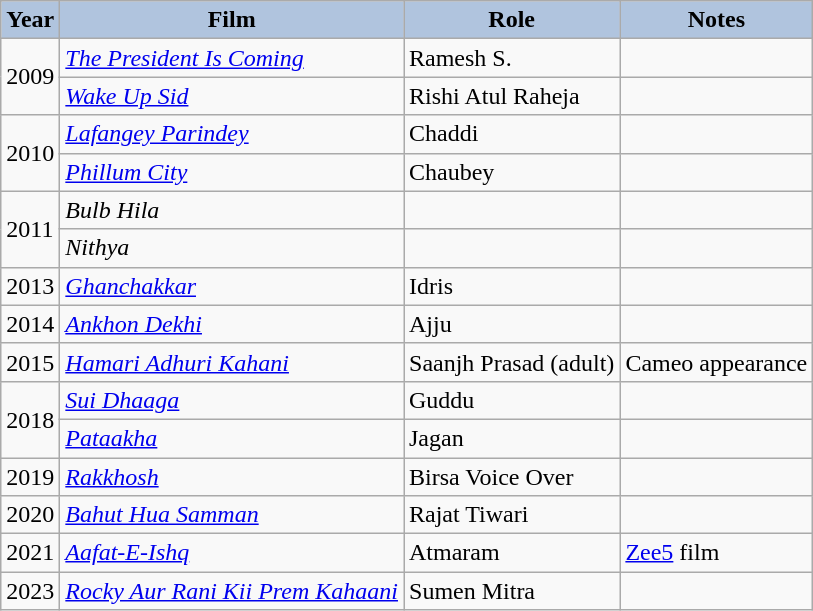<table class="wikitable">
<tr align="center">
<th style="background:#B0C4DE;">Year</th>
<th style="background:#B0C4DE;">Film</th>
<th style="background:#B0C4DE;">Role</th>
<th style="background:#B0C4DE;">Notes</th>
</tr>
<tr>
<td rowspan="2">2009</td>
<td><em><a href='#'>The President Is Coming</a></em></td>
<td>Ramesh S.</td>
<td></td>
</tr>
<tr>
<td><em><a href='#'>Wake Up Sid</a></em></td>
<td>Rishi Atul Raheja</td>
<td></td>
</tr>
<tr>
<td rowspan="2">2010</td>
<td><em><a href='#'>Lafangey Parindey</a></em></td>
<td>Chaddi</td>
<td></td>
</tr>
<tr>
<td><em><a href='#'>Phillum City</a></em></td>
<td>Chaubey</td>
<td></td>
</tr>
<tr>
<td rowspan="2">2011</td>
<td><em>Bulb Hila</em></td>
<td></td>
<td></td>
</tr>
<tr>
<td><em>Nithya</em></td>
<td></td>
<td></td>
</tr>
<tr>
<td>2013</td>
<td><em><a href='#'>Ghanchakkar</a></em></td>
<td>Idris</td>
<td></td>
</tr>
<tr>
<td>2014</td>
<td><em><a href='#'>Ankhon Dekhi</a></em></td>
<td>Ajju</td>
<td></td>
</tr>
<tr>
<td>2015</td>
<td><em><a href='#'>Hamari Adhuri Kahani</a></em></td>
<td>Saanjh Prasad (adult)</td>
<td>Cameo appearance</td>
</tr>
<tr>
<td rowspan="2">2018</td>
<td><em><a href='#'>Sui Dhaaga</a> </em></td>
<td>Guddu</td>
<td></td>
</tr>
<tr>
<td><em><a href='#'>Pataakha</a></em></td>
<td>Jagan</td>
<td></td>
</tr>
<tr>
<td>2019</td>
<td><em><a href='#'>Rakkhosh</a></em></td>
<td>Birsa Voice Over</td>
<td></td>
</tr>
<tr>
<td>2020</td>
<td><em><a href='#'>Bahut Hua Samman</a></em></td>
<td>Rajat Tiwari</td>
<td></td>
</tr>
<tr>
<td>2021</td>
<td><em><a href='#'>Aafat-E-Ishq</a></em></td>
<td>Atmaram</td>
<td><a href='#'>Zee5</a> film</td>
</tr>
<tr>
<td>2023</td>
<td><em><a href='#'>Rocky Aur Rani Kii Prem Kahaani</a></em></td>
<td>Sumen Mitra</td>
<td></td>
</tr>
</table>
